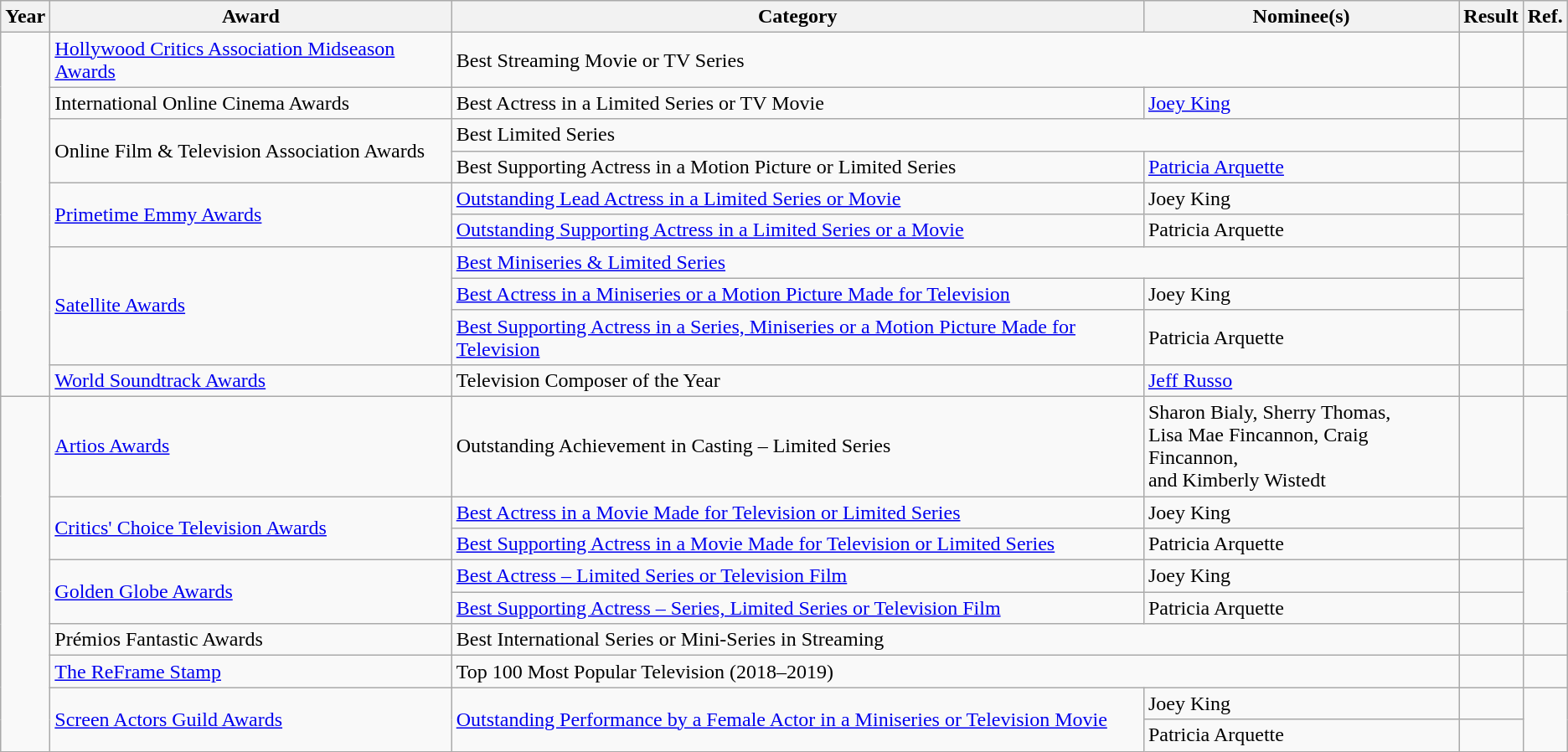<table class="wikitable sortable">
<tr>
<th>Year</th>
<th>Award</th>
<th>Category</th>
<th>Nominee(s)</th>
<th>Result</th>
<th>Ref.</th>
</tr>
<tr>
<td rowspan="10"></td>
<td><a href='#'>Hollywood Critics Association Midseason Awards</a></td>
<td colspan="2">Best Streaming Movie or TV Series</td>
<td></td>
<td align="center"></td>
</tr>
<tr>
<td>International Online Cinema Awards</td>
<td>Best Actress in a Limited Series or TV Movie</td>
<td><a href='#'>Joey King</a></td>
<td></td>
<td align="center"></td>
</tr>
<tr>
<td rowspan="2">Online Film & Television Association Awards</td>
<td colspan="2">Best Limited Series</td>
<td></td>
<td align="center" rowspan="2"></td>
</tr>
<tr>
<td>Best Supporting Actress in a Motion Picture or Limited Series</td>
<td><a href='#'>Patricia Arquette</a></td>
<td></td>
</tr>
<tr>
<td rowspan="2"><a href='#'>Primetime Emmy Awards</a></td>
<td><a href='#'>Outstanding Lead Actress in a Limited Series or Movie</a></td>
<td>Joey King</td>
<td></td>
<td align="center" rowspan="2"></td>
</tr>
<tr>
<td><a href='#'>Outstanding Supporting Actress in a Limited Series or a Movie</a></td>
<td>Patricia Arquette</td>
<td></td>
</tr>
<tr>
<td rowspan="3"><a href='#'>Satellite Awards</a></td>
<td colspan="2"><a href='#'>Best Miniseries & Limited Series</a></td>
<td></td>
<td align="center" rowspan="3"></td>
</tr>
<tr>
<td><a href='#'>Best Actress in a Miniseries or a Motion Picture Made for Television</a></td>
<td>Joey King</td>
<td></td>
</tr>
<tr>
<td><a href='#'>Best Supporting Actress in a Series, Miniseries or a Motion Picture Made for Television</a></td>
<td>Patricia Arquette</td>
<td></td>
</tr>
<tr>
<td><a href='#'>World Soundtrack Awards</a></td>
<td>Television Composer of the Year</td>
<td><a href='#'>Jeff Russo</a></td>
<td></td>
<td align="center"></td>
</tr>
<tr>
<td rowspan="9"></td>
<td><a href='#'>Artios Awards</a></td>
<td>Outstanding Achievement in Casting – Limited Series</td>
<td>Sharon Bialy, Sherry Thomas, <br> Lisa Mae Fincannon, Craig Fincannon, <br> and Kimberly Wistedt</td>
<td></td>
<td align="center"></td>
</tr>
<tr>
<td rowspan="2"><a href='#'>Critics' Choice Television Awards</a></td>
<td><a href='#'>Best Actress in a Movie Made for Television or Limited Series</a></td>
<td>Joey King</td>
<td></td>
<td align="center" rowspan="2"></td>
</tr>
<tr>
<td><a href='#'>Best Supporting Actress in a Movie Made for Television or Limited Series</a></td>
<td>Patricia Arquette</td>
<td></td>
</tr>
<tr>
<td rowspan="2"><a href='#'>Golden Globe Awards</a></td>
<td><a href='#'>Best Actress – Limited Series or Television Film</a></td>
<td>Joey King</td>
<td></td>
<td align="center" rowspan="2"></td>
</tr>
<tr>
<td><a href='#'>Best Supporting Actress – Series, Limited Series or Television Film</a></td>
<td>Patricia Arquette</td>
<td></td>
</tr>
<tr>
<td>Prémios Fantastic Awards</td>
<td colspan="2">Best International Series or Mini-Series in Streaming</td>
<td></td>
<td align="center"></td>
</tr>
<tr>
<td><a href='#'>The ReFrame Stamp</a></td>
<td colspan="2">Top 100 Most Popular Television (2018–2019)</td>
<td></td>
<td align="center"></td>
</tr>
<tr>
<td rowspan="2"><a href='#'>Screen Actors Guild Awards</a></td>
<td rowspan="2"><a href='#'>Outstanding Performance by a Female Actor in a Miniseries or Television Movie</a></td>
<td>Joey King</td>
<td></td>
<td align="center" rowspan="2"></td>
</tr>
<tr>
<td>Patricia Arquette</td>
<td></td>
</tr>
</table>
